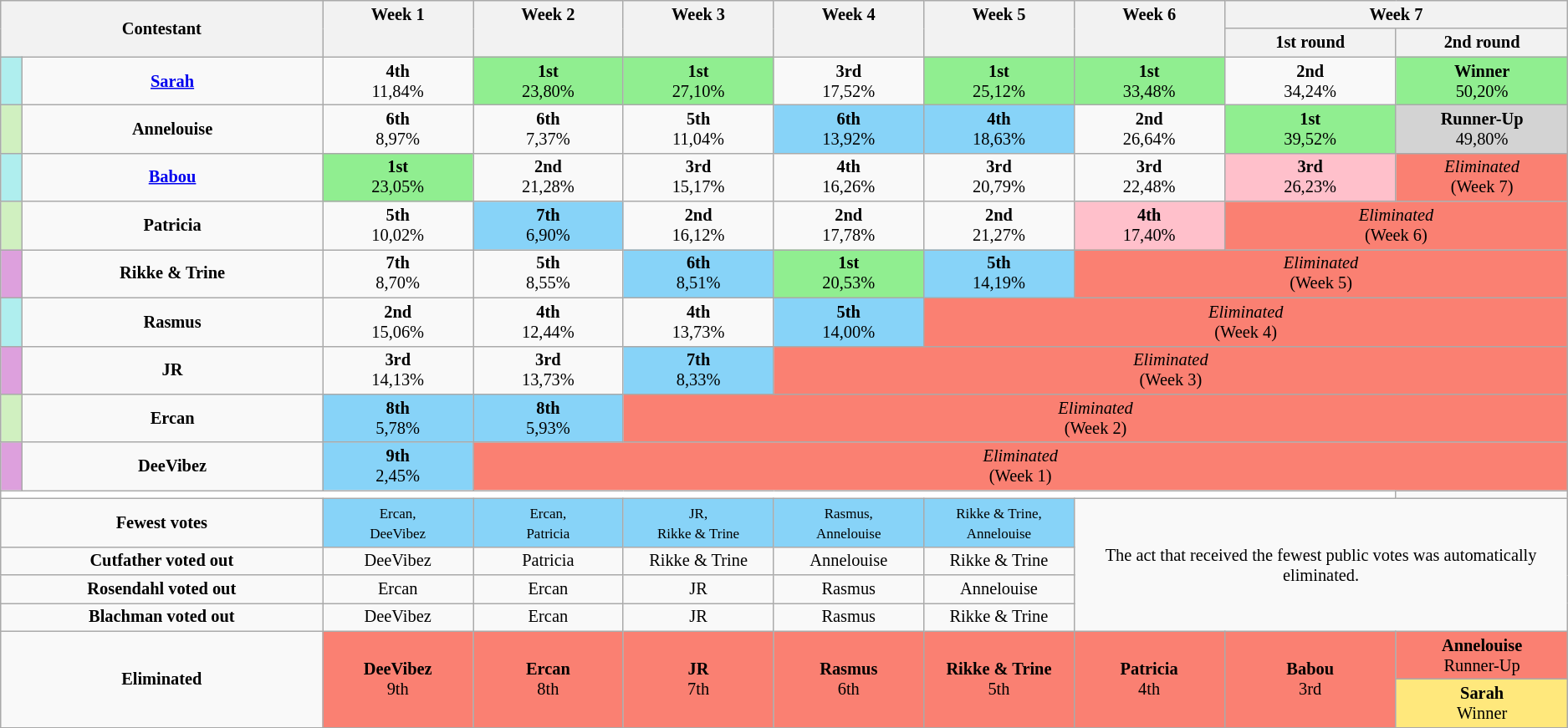<table class="wikitable" style="text-align:center; font-size:85%">
<tr>
<th style="width:15%" colspan=2 rowspan=2>Contestant</th>
<th style="width:7%" rowspan=2 valign=top>Week 1</th>
<th style="width:7%" rowspan=2 valign=top>Week 2</th>
<th style="width:7%" rowspan=2 valign=top>Week 3</th>
<th style="width:7%" rowspan=2 valign=top>Week 4</th>
<th style="width:7%" rowspan=2 valign=top>Week 5</th>
<th style="width:7%" rowspan=2 valign=top>Week 6</th>
<th colspan=2>Week 7</th>
</tr>
<tr>
<th style="width:8%">1st round</th>
<th style="width:8%">2nd round</th>
</tr>
<tr>
<td style="background:#afeeee"></td>
<td><strong><a href='#'>Sarah</a></strong></td>
<td><strong>4th</strong> <br>11,84%</td>
<td style="background:lightgreen"><strong>1st</strong> <br>23,80%</td>
<td style="background:lightgreen"><strong>1st</strong> <br>27,10%</td>
<td><strong>3rd</strong> <br>17,52%</td>
<td style="background:lightgreen"><strong>1st</strong> <br>25,12%</td>
<td style="background:lightgreen"><strong>1st</strong> <br>33,48%</td>
<td><strong>2nd</strong> <br>34,24%</td>
<td style="background:lightgreen"><strong>Winner</strong> <br>50,20%</td>
</tr>
<tr>
<td style="background:#d0f0c0"></td>
<td><strong>Annelouise</strong></td>
<td><strong>6th</strong> <br>8,97%</td>
<td><strong>6th</strong> <br>7,37%</td>
<td><strong>5th</strong> <br>11,04%</td>
<td style="background:#87D3F8"><strong>6th</strong> <br>13,92%</td>
<td style="background:#87D3F8"><strong>4th</strong> <br>18,63%</td>
<td><strong>2nd</strong> <br>26,64%</td>
<td bgcolor="Lightgreen"><strong>1st</strong> <br>39,52%</td>
<td style="background:lightgrey"><strong>Runner-Up</strong> <br>49,80%</td>
</tr>
<tr>
<td style="background:#afeeee"></td>
<td><strong><a href='#'>Babou</a></strong></td>
<td style="background:lightgreen"><strong>1st</strong> <br>23,05%</td>
<td><strong>2nd</strong> <br>21,28%</td>
<td><strong>3rd</strong> <br>15,17%</td>
<td><strong>4th</strong> <br>16,26%</td>
<td><strong>3rd</strong> <br>20,79%</td>
<td><strong>3rd</strong> <br>22,48%</td>
<td style="background:pink"><strong>3rd</strong> <br>26,23%</td>
<td style="background:#FA8072"><em>Eliminated</em><br>(Week 7)</td>
</tr>
<tr>
<td style="background:#d0f0c0"></td>
<td><strong>Patricia</strong></td>
<td><strong>5th</strong> <br>10,02%</td>
<td style="background:#87D3F8"><strong>7th</strong> <br>6,90%</td>
<td><strong>2nd</strong> <br>16,12%</td>
<td><strong>2nd</strong> <br>17,78%</td>
<td><strong>2nd</strong> <br>21,27%</td>
<td style="background:pink"><strong>4th</strong> <br>17,40%</td>
<td style="background:#FA8072" colspan=2><em>Eliminated</em><br>(Week 6)</td>
</tr>
<tr>
<td style="background:#dda0dd"></td>
<td><strong>Rikke & Trine</strong></td>
<td><strong>7th</strong> <br>8,70%</td>
<td><strong>5th</strong> <br>8,55%</td>
<td style="background:#87D3F8"><strong>6th</strong> <br>8,51%</td>
<td style="background:lightgreen"><strong>1st</strong> <br>20,53%</td>
<td style="background:#87D3F8"><strong>5th</strong> <br>14,19%</td>
<td style="background:#FA8072" colspan=3><em>Eliminated</em><br>(Week 5)</td>
</tr>
<tr>
<td style="background:#afeeee"></td>
<td><strong>Rasmus</strong></td>
<td><strong>2nd</strong> <br>15,06%</td>
<td><strong>4th</strong> <br>12,44%</td>
<td><strong>4th</strong> <br>13,73%</td>
<td style="background:#87D3F8"><strong>5th</strong> <br>14,00%</td>
<td style="background:#FA8072" colspan=4><em>Eliminated</em><br>(Week 4)</td>
</tr>
<tr>
<td style="background:#dda0dd"></td>
<td><strong>JR</strong></td>
<td><strong>3rd</strong> <br>14,13%</td>
<td><strong>3rd</strong> <br>13,73%</td>
<td style="background:#87D3F8"><strong>7th</strong> <br>8,33%</td>
<td style="background:#FA8072" colspan=5><em>Eliminated</em><br>(Week 3)</td>
</tr>
<tr>
<td style="background:#d0f0c0"></td>
<td><strong>Ercan</strong></td>
<td style="background:#87D3F8"><strong>8th</strong> <br>5,78%</td>
<td style="background:#87D3F8"><strong>8th</strong> <br>5,93%</td>
<td style="background:#FA8072" colspan=6><em>Eliminated</em><br>(Week 2)</td>
</tr>
<tr>
<td style="background:#dda0dd"></td>
<td><strong>DeeVibez</strong></td>
<td style="background:#87D3F8"><strong>9th</strong> <br>2,45%</td>
<td style="background:#FA8072" colspan=7><em>Eliminated</em><br>(Week 1)</td>
</tr>
<tr>
<td style="background:#FFFFFF" colspan="9"></td>
</tr>
<tr>
<td colspan=2><strong>Fewest votes</strong></td>
<td style="background:#87D3F8"><small>Ercan,<br>DeeVibez</small></td>
<td style="background:#87D3F8"><small>Ercan,<br>Patricia</small></td>
<td style="background:#87D3F8"><small>JR,<br>Rikke & Trine</small></td>
<td style="background:#87D3F8"><small>Rasmus,<br>Annelouise</small></td>
<td style="background:#87D3F8"><small>Rikke & Trine,<br>Annelouise </small></td>
<td colspan=3 rowspan=4>The act that received the fewest public votes was automatically eliminated.</td>
</tr>
<tr>
<td colspan="2"><strong>Cutfather voted out</strong></td>
<td>DeeVibez</td>
<td>Patricia</td>
<td>Rikke & Trine</td>
<td>Annelouise</td>
<td>Rikke & Trine</td>
</tr>
<tr>
<td colspan="2"><strong>Rosendahl voted out</strong></td>
<td>Ercan</td>
<td>Ercan</td>
<td>JR</td>
<td>Rasmus</td>
<td>Annelouise</td>
</tr>
<tr>
<td colspan="2"><strong>Blachman voted out</strong></td>
<td>DeeVibez</td>
<td>Ercan</td>
<td>JR</td>
<td>Rasmus</td>
<td>Rikke & Trine</td>
</tr>
<tr>
<td colspan=2 rowspan=2><strong>Eliminated</strong></td>
<td style="background:#FA8072" rowspan=2><strong>DeeVibez</strong><br>9th</td>
<td style="background:#FA8072" rowspan=2><strong>Ercan</strong><br>8th</td>
<td style="background:#FA8072" rowspan=2><strong>JR</strong><br>7th</td>
<td style="background:#FA8072" rowspan=2><strong>Rasmus</strong><br>6th</td>
<td style="background:#FA8072" rowspan=2><strong>Rikke & Trine</strong><br>5th</td>
<td style="background:salmon; width:5%;" rowspan=2><strong>Patricia</strong><br>4th</td>
<td style="background:salmon;" rowspan=2><strong>Babou</strong><br>3rd</td>
<td style="background:#FA8072"><strong>Annelouise</strong><br>Runner-Up</td>
</tr>
<tr>
<td style="background:#FFE87C"><strong>Sarah</strong><br>Winner</td>
</tr>
<tr>
</tr>
</table>
